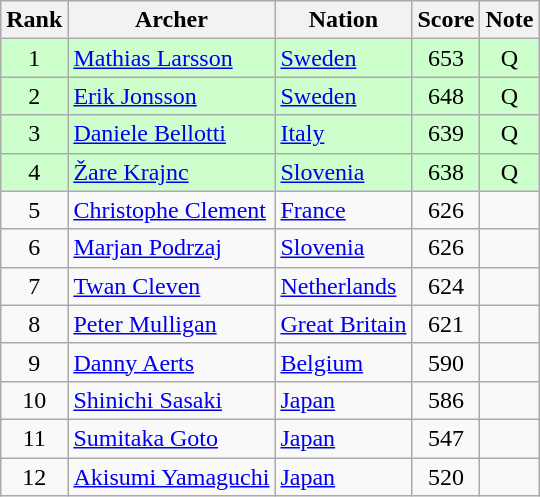<table class="wikitable sortable" style="text-align:center">
<tr>
<th>Rank</th>
<th>Archer</th>
<th>Nation</th>
<th>Score</th>
<th>Note</th>
</tr>
<tr bgcolor=ccffcc>
<td>1</td>
<td align=left><a href='#'>Mathias Larsson</a></td>
<td align=left> <a href='#'>Sweden</a></td>
<td>653</td>
<td>Q</td>
</tr>
<tr bgcolor=ccffcc>
<td>2</td>
<td align=left><a href='#'>Erik Jonsson</a></td>
<td align=left> <a href='#'>Sweden</a></td>
<td>648</td>
<td>Q</td>
</tr>
<tr bgcolor=ccffcc>
<td>3</td>
<td align=left><a href='#'>Daniele Bellotti</a></td>
<td align=left> <a href='#'>Italy</a></td>
<td>639</td>
<td>Q</td>
</tr>
<tr bgcolor=ccffcc>
<td>4</td>
<td align=left><a href='#'>Žare Krajnc</a></td>
<td align=left> <a href='#'>Slovenia</a></td>
<td>638</td>
<td>Q</td>
</tr>
<tr>
<td>5</td>
<td align=left><a href='#'>Christophe Clement</a></td>
<td align=left> <a href='#'>France</a></td>
<td>626</td>
<td></td>
</tr>
<tr>
<td>6</td>
<td align=left><a href='#'>Marjan Podrzaj</a></td>
<td align=left> <a href='#'>Slovenia</a></td>
<td>626</td>
<td></td>
</tr>
<tr>
<td>7</td>
<td align=left><a href='#'>Twan Cleven</a></td>
<td align=left> <a href='#'>Netherlands</a></td>
<td>624</td>
<td></td>
</tr>
<tr>
<td>8</td>
<td align=left><a href='#'>Peter Mulligan</a></td>
<td align=left> <a href='#'>Great Britain</a></td>
<td>621</td>
<td></td>
</tr>
<tr>
<td>9</td>
<td align=left><a href='#'>Danny Aerts</a></td>
<td align=left> <a href='#'>Belgium</a></td>
<td>590</td>
<td></td>
</tr>
<tr>
<td>10</td>
<td align=left><a href='#'>Shinichi Sasaki</a></td>
<td align=left> <a href='#'>Japan</a></td>
<td>586</td>
<td></td>
</tr>
<tr>
<td>11</td>
<td align=left><a href='#'>Sumitaka Goto</a></td>
<td align=left> <a href='#'>Japan</a></td>
<td>547</td>
<td></td>
</tr>
<tr>
<td>12</td>
<td align=left><a href='#'>Akisumi Yamaguchi</a></td>
<td align=left> <a href='#'>Japan</a></td>
<td>520</td>
<td></td>
</tr>
</table>
